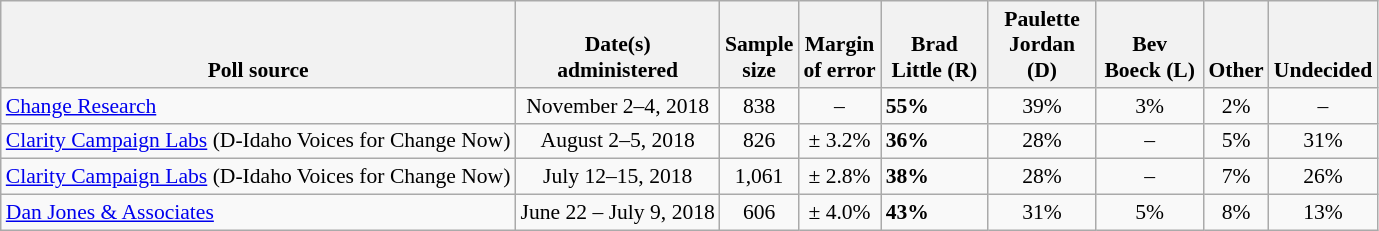<table class="wikitable" style="font-size:90%">
<tr valign=bottom>
<th>Poll source</th>
<th>Date(s)<br>administered</th>
<th>Sample<br>size</th>
<th>Margin<br>of error</th>
<th style="width:65px;">Brad<br>Little (R)</th>
<th style="width:65px;">Paulette<br>Jordan (D)</th>
<th style="width:65px;">Bev<br>Boeck (L)</th>
<th>Other</th>
<th>Undecided</th>
</tr>
<tr>
<td><a href='#'>Change Research</a></td>
<td align=center>November 2–4, 2018</td>
<td align=center>838</td>
<td align=center>–</td>
<td><strong>55%</strong></td>
<td align=center>39%</td>
<td align=center>3%</td>
<td align=center>2%</td>
<td align=center>–</td>
</tr>
<tr>
<td><a href='#'>Clarity Campaign Labs</a> (D-Idaho Voices for Change Now)</td>
<td align=center>August 2–5, 2018</td>
<td align=center>826</td>
<td align=center>± 3.2%</td>
<td><strong>36%</strong></td>
<td align=center>28%</td>
<td align=center>–</td>
<td align=center>5%</td>
<td align=center>31%</td>
</tr>
<tr>
<td><a href='#'>Clarity Campaign Labs</a> (D-Idaho Voices for Change Now)</td>
<td align=center>July 12–15, 2018</td>
<td align=center>1,061</td>
<td align=center>± 2.8%</td>
<td><strong>38%</strong></td>
<td align=center>28%</td>
<td align=center>–</td>
<td align=center>7%</td>
<td align=center>26%</td>
</tr>
<tr>
<td><a href='#'>Dan Jones & Associates</a></td>
<td align=center>June 22 – July 9, 2018</td>
<td align=center>606</td>
<td align=center>± 4.0%</td>
<td><strong>43%</strong></td>
<td align=center>31%</td>
<td align=center>5%</td>
<td align=center>8%</td>
<td align=center>13%</td>
</tr>
</table>
